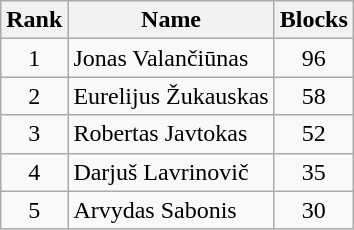<table class="wikitable sortable" style="text-align: center;">
<tr>
<th>Rank</th>
<th class="unsortable">Name</th>
<th>Blocks</th>
</tr>
<tr>
<td>1</td>
<td style="text-align: left;">Jonas Valančiūnas</td>
<td>96</td>
</tr>
<tr>
<td>2</td>
<td style="text-align: left;">Eurelijus Žukauskas</td>
<td>58</td>
</tr>
<tr>
<td>3</td>
<td style="text-align: left;">Robertas Javtokas</td>
<td>52</td>
</tr>
<tr>
<td>4</td>
<td style="text-align: left;">Darjuš Lavrinovič</td>
<td>35</td>
</tr>
<tr>
<td>5</td>
<td style="text-align: left;">Arvydas Sabonis</td>
<td>30</td>
</tr>
</table>
